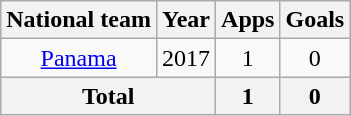<table class="wikitable" style="text-align:center">
<tr>
<th>National team</th>
<th>Year</th>
<th>Apps</th>
<th>Goals</th>
</tr>
<tr>
<td><a href='#'>Panama</a></td>
<td>2017</td>
<td>1</td>
<td>0</td>
</tr>
<tr>
<th colspan=2>Total</th>
<th>1</th>
<th>0</th>
</tr>
</table>
